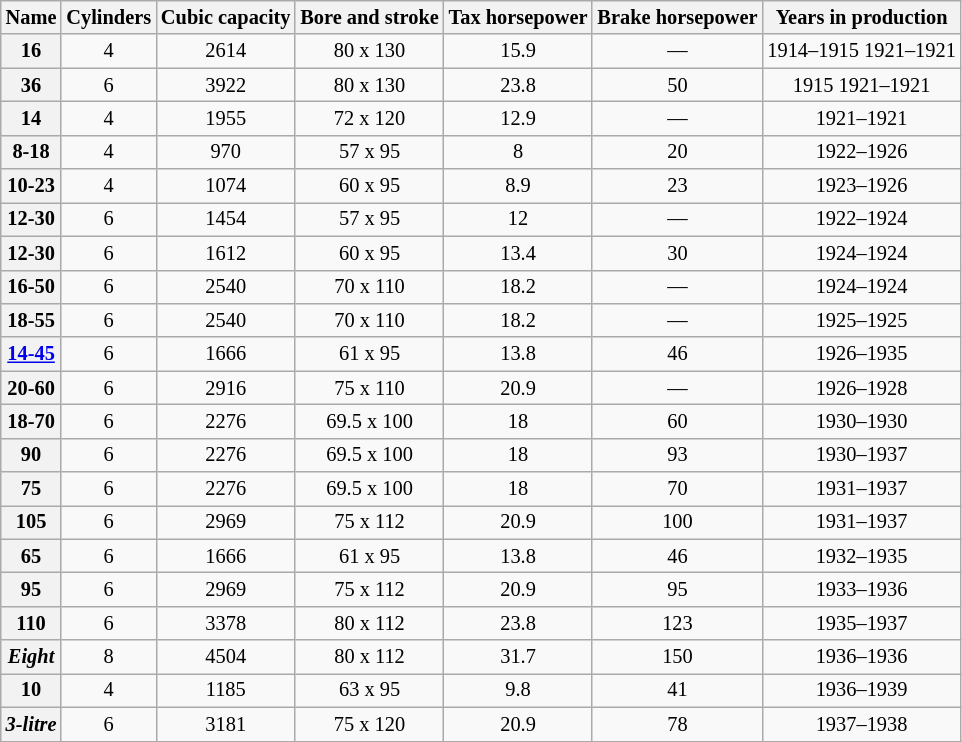<table class="wikitable sortable" style="font-size: 85%; text-align: center;">
<tr>
<th scope="col">Name</th>
<th scope="col">Cylinders</th>
<th scope="col">Cubic capacity</th>
<th scope="col">Bore and stroke</th>
<th scope="col">Tax horsepower</th>
<th scope="col">Brake horsepower</th>
<th scope="col">Years in production</th>
</tr>
<tr>
<th scope="row">16</th>
<td>4</td>
<td>2614</td>
<td>80 x 130</td>
<td>15.9</td>
<td>—</td>
<td>1914–1915 1921–1921</td>
</tr>
<tr>
<th scope="row">36</th>
<td>6</td>
<td>3922</td>
<td>80 x 130</td>
<td>23.8</td>
<td>50</td>
<td>1915 1921–1921</td>
</tr>
<tr>
<th scope="row">14</th>
<td>4</td>
<td>1955</td>
<td>72 x 120</td>
<td>12.9</td>
<td>—</td>
<td>1921–1921</td>
</tr>
<tr>
<th scope="row">8-18</th>
<td>4</td>
<td>970</td>
<td>57 x 95</td>
<td>8</td>
<td>20</td>
<td>1922–1926</td>
</tr>
<tr>
<th scope="row">10-23</th>
<td>4</td>
<td>1074</td>
<td>60 x 95</td>
<td>8.9</td>
<td>23</td>
<td>1923–1926</td>
</tr>
<tr>
<th scope="row">12-30</th>
<td>6</td>
<td>1454</td>
<td>57 x 95</td>
<td>12</td>
<td>—</td>
<td>1922–1924</td>
</tr>
<tr>
<th scope="row">12-30</th>
<td>6</td>
<td>1612</td>
<td>60 x 95</td>
<td>13.4</td>
<td>30</td>
<td>1924–1924</td>
</tr>
<tr>
<th scope="row">16-50</th>
<td>6</td>
<td>2540</td>
<td>70 x 110</td>
<td>18.2</td>
<td>—</td>
<td>1924–1924</td>
</tr>
<tr>
<th scope="row">18-55</th>
<td>6</td>
<td>2540</td>
<td>70 x 110</td>
<td>18.2</td>
<td>—</td>
<td>1925–1925</td>
</tr>
<tr>
<th scope="row"><a href='#'>14-45</a></th>
<td>6</td>
<td>1666</td>
<td>61 x 95</td>
<td>13.8</td>
<td>46</td>
<td>1926–1935</td>
</tr>
<tr>
<th scope="row">20-60</th>
<td>6</td>
<td>2916</td>
<td>75 x 110</td>
<td>20.9</td>
<td>—</td>
<td>1926–1928</td>
</tr>
<tr>
<th scope="row">18-70</th>
<td>6</td>
<td>2276</td>
<td>69.5 x 100</td>
<td>18</td>
<td>60</td>
<td>1930–1930</td>
</tr>
<tr>
<th scope="row">90</th>
<td>6</td>
<td>2276</td>
<td>69.5 x 100</td>
<td>18</td>
<td>93</td>
<td>1930–1937</td>
</tr>
<tr>
<th scope="row">75</th>
<td>6</td>
<td>2276</td>
<td>69.5 x 100</td>
<td>18</td>
<td>70</td>
<td>1931–1937</td>
</tr>
<tr>
<th scope="row">105</th>
<td>6</td>
<td>2969</td>
<td>75 x 112</td>
<td>20.9</td>
<td>100</td>
<td>1931–1937</td>
</tr>
<tr>
<th scope="row">65</th>
<td>6</td>
<td>1666</td>
<td>61 x 95</td>
<td>13.8</td>
<td>46</td>
<td>1932–1935</td>
</tr>
<tr>
<th scope="row">95</th>
<td>6</td>
<td>2969</td>
<td>75 x 112</td>
<td>20.9</td>
<td>95</td>
<td>1933–1936</td>
</tr>
<tr>
<th scope="row">110</th>
<td>6</td>
<td>3378</td>
<td>80 x 112</td>
<td>23.8</td>
<td>123</td>
<td>1935–1937</td>
</tr>
<tr>
<th scope="row"><em>Eight</em></th>
<td>8</td>
<td>4504</td>
<td>80 x 112</td>
<td>31.7</td>
<td>150</td>
<td>1936–1936</td>
</tr>
<tr>
<th scope="row">10</th>
<td>4</td>
<td>1185</td>
<td>63 x 95</td>
<td>9.8</td>
<td>41</td>
<td>1936–1939</td>
</tr>
<tr>
<th scope="row"><em>3-litre</em></th>
<td>6</td>
<td>3181</td>
<td>75 x 120</td>
<td>20.9</td>
<td>78</td>
<td>1937–1938</td>
</tr>
<tr>
</tr>
</table>
